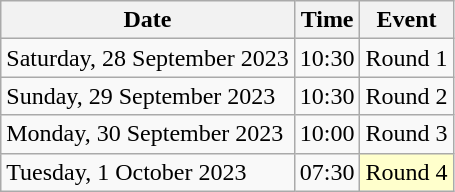<table class = "wikitable">
<tr>
<th>Date</th>
<th>Time</th>
<th>Event</th>
</tr>
<tr>
<td>Saturday, 28 September 2023</td>
<td>10:30</td>
<td>Round 1</td>
</tr>
<tr>
<td>Sunday, 29 September 2023</td>
<td>10:30</td>
<td>Round 2</td>
</tr>
<tr>
<td>Monday, 30 September 2023</td>
<td>10:00</td>
<td>Round 3</td>
</tr>
<tr>
<td>Tuesday, 1 October 2023</td>
<td>07:30</td>
<td style="background:#ffffcc;">Round 4</td>
</tr>
</table>
